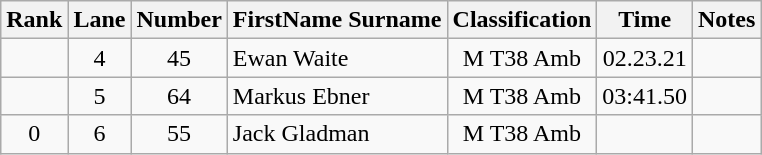<table class="wikitable sortable" style="text-align:center">
<tr>
<th>Rank</th>
<th>Lane</th>
<th>Number</th>
<th>FirstName Surname</th>
<th>Classification</th>
<th>Time</th>
<th>Notes</th>
</tr>
<tr>
<td></td>
<td>4</td>
<td>45</td>
<td style="text-align:left"> Ewan Waite</td>
<td>M T38 Amb</td>
<td>02.23.21</td>
<td></td>
</tr>
<tr>
<td></td>
<td>5</td>
<td>64</td>
<td style="text-align:left"> Markus Ebner</td>
<td>M T38 Amb</td>
<td>03:41.50</td>
<td></td>
</tr>
<tr>
<td>0</td>
<td>6</td>
<td>55</td>
<td style="text-align:left"> Jack Gladman</td>
<td>M T38 Amb</td>
<td></td>
<td></td>
</tr>
</table>
